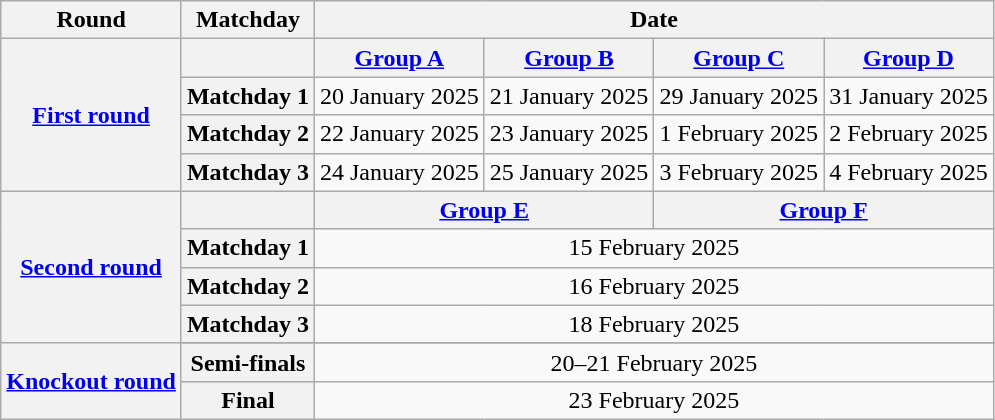<table class="wikitable" style="text-align:center">
<tr>
<th>Round</th>
<th>Matchday</th>
<th colspan="4">Date</th>
</tr>
<tr>
<th rowspan="4"><a href='#'>First round</a></th>
<th></th>
<th><a href='#'>Group A</a></th>
<th><a href='#'>Group B</a></th>
<th><a href='#'>Group C</a></th>
<th><a href='#'>Group D</a></th>
</tr>
<tr>
<th>Matchday 1</th>
<td>20 January 2025</td>
<td>21 January 2025</td>
<td>29 January 2025</td>
<td>31 January 2025</td>
</tr>
<tr>
<th>Matchday 2</th>
<td>22 January 2025</td>
<td>23 January 2025</td>
<td>1 February 2025</td>
<td>2 February 2025</td>
</tr>
<tr>
<th>Matchday 3</th>
<td>24 January 2025</td>
<td>25 January 2025</td>
<td>3 February 2025</td>
<td>4 February 2025</td>
</tr>
<tr>
<th rowspan="4"><a href='#'>Second round</a></th>
<th></th>
<th colspan="2"><a href='#'>Group E</a></th>
<th colspan="2"><a href='#'>Group F</a></th>
</tr>
<tr>
<th>Matchday 1</th>
<td colspan="4">15 February 2025</td>
</tr>
<tr>
<th>Matchday 2</th>
<td colspan="4">16 February 2025</td>
</tr>
<tr>
<th>Matchday 3</th>
<td colspan="4">18 February 2025</td>
</tr>
<tr>
<th rowspan="3"><a href='#'>Knockout round</a></th>
</tr>
<tr>
<th>Semi-finals</th>
<td colspan="4">20–21 February 2025</td>
</tr>
<tr>
<th>Final</th>
<td colspan="4">23 February 2025</td>
</tr>
</table>
